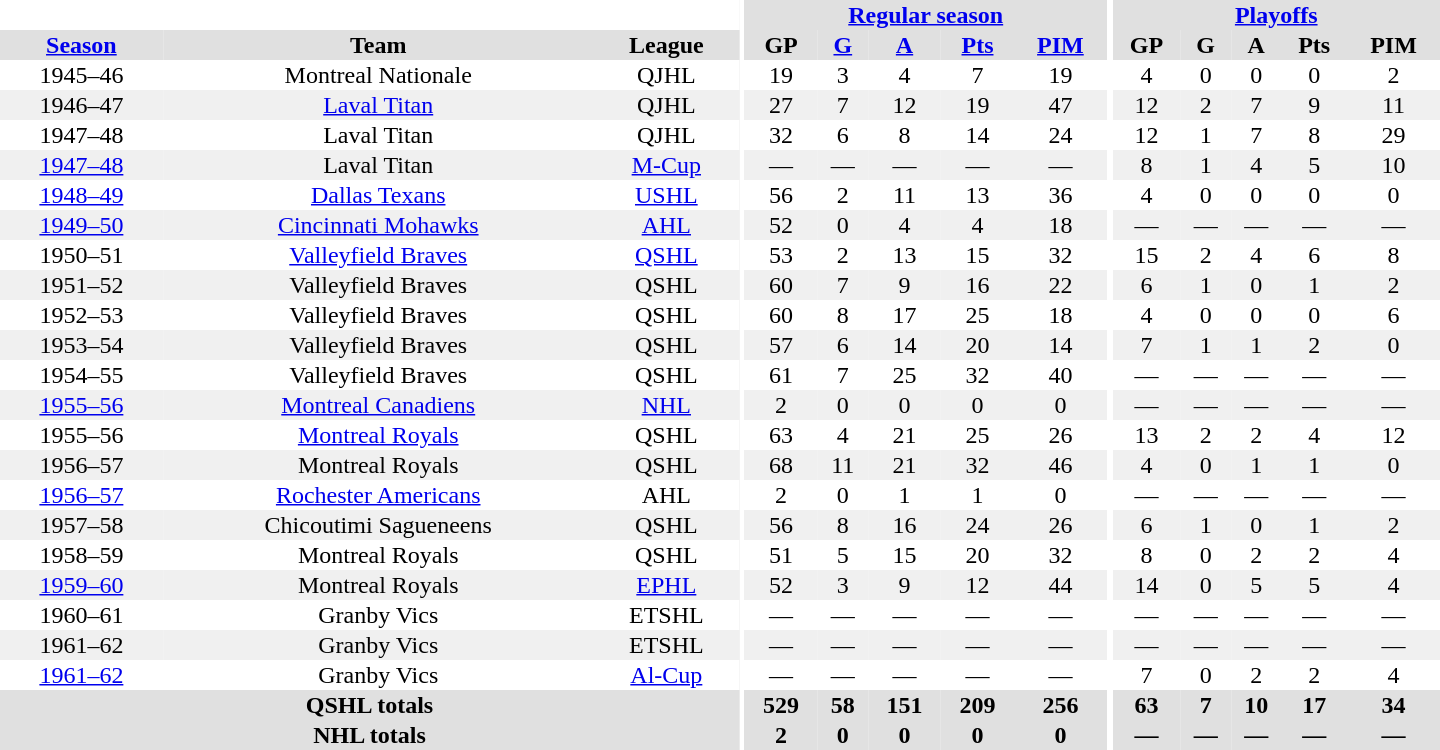<table border="0" cellpadding="1" cellspacing="0" style="text-align:center; width:60em">
<tr bgcolor="#e0e0e0">
<th colspan="3" bgcolor="#ffffff"></th>
<th rowspan="100" bgcolor="#ffffff"></th>
<th colspan="5"><a href='#'>Regular season</a></th>
<th rowspan="100" bgcolor="#ffffff"></th>
<th colspan="5"><a href='#'>Playoffs</a></th>
</tr>
<tr bgcolor="#e0e0e0">
<th><a href='#'>Season</a></th>
<th>Team</th>
<th>League</th>
<th>GP</th>
<th><a href='#'>G</a></th>
<th><a href='#'>A</a></th>
<th><a href='#'>Pts</a></th>
<th><a href='#'>PIM</a></th>
<th>GP</th>
<th>G</th>
<th>A</th>
<th>Pts</th>
<th>PIM</th>
</tr>
<tr>
<td>1945–46</td>
<td>Montreal Nationale</td>
<td>QJHL</td>
<td>19</td>
<td>3</td>
<td>4</td>
<td>7</td>
<td>19</td>
<td>4</td>
<td>0</td>
<td>0</td>
<td>0</td>
<td>2</td>
</tr>
<tr bgcolor="#f0f0f0">
<td>1946–47</td>
<td><a href='#'>Laval Titan</a></td>
<td>QJHL</td>
<td>27</td>
<td>7</td>
<td>12</td>
<td>19</td>
<td>47</td>
<td>12</td>
<td>2</td>
<td>7</td>
<td>9</td>
<td>11</td>
</tr>
<tr>
<td>1947–48</td>
<td>Laval Titan</td>
<td>QJHL</td>
<td>32</td>
<td>6</td>
<td>8</td>
<td>14</td>
<td>24</td>
<td>12</td>
<td>1</td>
<td>7</td>
<td>8</td>
<td>29</td>
</tr>
<tr bgcolor="#f0f0f0">
<td><a href='#'>1947–48</a></td>
<td>Laval Titan</td>
<td><a href='#'>M-Cup</a></td>
<td>—</td>
<td>—</td>
<td>—</td>
<td>—</td>
<td>—</td>
<td>8</td>
<td>1</td>
<td>4</td>
<td>5</td>
<td>10</td>
</tr>
<tr>
<td><a href='#'>1948–49</a></td>
<td><a href='#'>Dallas Texans</a></td>
<td><a href='#'>USHL</a></td>
<td>56</td>
<td>2</td>
<td>11</td>
<td>13</td>
<td>36</td>
<td>4</td>
<td>0</td>
<td>0</td>
<td>0</td>
<td>0</td>
</tr>
<tr bgcolor="#f0f0f0">
<td><a href='#'>1949–50</a></td>
<td><a href='#'>Cincinnati Mohawks</a></td>
<td><a href='#'>AHL</a></td>
<td>52</td>
<td>0</td>
<td>4</td>
<td>4</td>
<td>18</td>
<td>—</td>
<td>—</td>
<td>—</td>
<td>—</td>
<td>—</td>
</tr>
<tr>
<td>1950–51</td>
<td><a href='#'>Valleyfield Braves</a></td>
<td><a href='#'>QSHL</a></td>
<td>53</td>
<td>2</td>
<td>13</td>
<td>15</td>
<td>32</td>
<td>15</td>
<td>2</td>
<td>4</td>
<td>6</td>
<td>8</td>
</tr>
<tr bgcolor="#f0f0f0">
<td>1951–52</td>
<td>Valleyfield Braves</td>
<td>QSHL</td>
<td>60</td>
<td>7</td>
<td>9</td>
<td>16</td>
<td>22</td>
<td>6</td>
<td>1</td>
<td>0</td>
<td>1</td>
<td>2</td>
</tr>
<tr>
<td>1952–53</td>
<td>Valleyfield Braves</td>
<td>QSHL</td>
<td>60</td>
<td>8</td>
<td>17</td>
<td>25</td>
<td>18</td>
<td>4</td>
<td>0</td>
<td>0</td>
<td>0</td>
<td>6</td>
</tr>
<tr bgcolor="#f0f0f0">
<td>1953–54</td>
<td>Valleyfield Braves</td>
<td>QSHL</td>
<td>57</td>
<td>6</td>
<td>14</td>
<td>20</td>
<td>14</td>
<td>7</td>
<td>1</td>
<td>1</td>
<td>2</td>
<td>0</td>
</tr>
<tr>
<td>1954–55</td>
<td>Valleyfield Braves</td>
<td>QSHL</td>
<td>61</td>
<td>7</td>
<td>25</td>
<td>32</td>
<td>40</td>
<td>—</td>
<td>—</td>
<td>—</td>
<td>—</td>
<td>—</td>
</tr>
<tr bgcolor="#f0f0f0">
<td><a href='#'>1955–56</a></td>
<td><a href='#'>Montreal Canadiens</a></td>
<td><a href='#'>NHL</a></td>
<td>2</td>
<td>0</td>
<td>0</td>
<td>0</td>
<td>0</td>
<td>—</td>
<td>—</td>
<td>—</td>
<td>—</td>
<td>—</td>
</tr>
<tr>
<td>1955–56</td>
<td><a href='#'>Montreal Royals</a></td>
<td>QSHL</td>
<td>63</td>
<td>4</td>
<td>21</td>
<td>25</td>
<td>26</td>
<td>13</td>
<td>2</td>
<td>2</td>
<td>4</td>
<td>12</td>
</tr>
<tr bgcolor="#f0f0f0">
<td>1956–57</td>
<td>Montreal Royals</td>
<td>QSHL</td>
<td>68</td>
<td>11</td>
<td>21</td>
<td>32</td>
<td>46</td>
<td>4</td>
<td>0</td>
<td>1</td>
<td>1</td>
<td>0</td>
</tr>
<tr>
<td><a href='#'>1956–57</a></td>
<td><a href='#'>Rochester Americans</a></td>
<td>AHL</td>
<td>2</td>
<td>0</td>
<td>1</td>
<td>1</td>
<td>0</td>
<td>—</td>
<td>—</td>
<td>—</td>
<td>—</td>
<td>—</td>
</tr>
<tr bgcolor="#f0f0f0">
<td>1957–58</td>
<td>Chicoutimi Sagueneens</td>
<td>QSHL</td>
<td>56</td>
<td>8</td>
<td>16</td>
<td>24</td>
<td>26</td>
<td>6</td>
<td>1</td>
<td>0</td>
<td>1</td>
<td>2</td>
</tr>
<tr>
<td>1958–59</td>
<td>Montreal Royals</td>
<td>QSHL</td>
<td>51</td>
<td>5</td>
<td>15</td>
<td>20</td>
<td>32</td>
<td>8</td>
<td>0</td>
<td>2</td>
<td>2</td>
<td>4</td>
</tr>
<tr bgcolor="#f0f0f0">
<td><a href='#'>1959–60</a></td>
<td>Montreal Royals</td>
<td><a href='#'>EPHL</a></td>
<td>52</td>
<td>3</td>
<td>9</td>
<td>12</td>
<td>44</td>
<td>14</td>
<td>0</td>
<td>5</td>
<td>5</td>
<td>4</td>
</tr>
<tr>
<td>1960–61</td>
<td>Granby Vics</td>
<td>ETSHL</td>
<td>—</td>
<td>—</td>
<td>—</td>
<td>—</td>
<td>—</td>
<td>—</td>
<td>—</td>
<td>—</td>
<td>—</td>
<td>—</td>
</tr>
<tr bgcolor="#f0f0f0">
<td>1961–62</td>
<td>Granby Vics</td>
<td>ETSHL</td>
<td>—</td>
<td>—</td>
<td>—</td>
<td>—</td>
<td>—</td>
<td>—</td>
<td>—</td>
<td>—</td>
<td>—</td>
<td>—</td>
</tr>
<tr>
<td><a href='#'>1961–62</a></td>
<td>Granby Vics</td>
<td><a href='#'>Al-Cup</a></td>
<td>—</td>
<td>—</td>
<td>—</td>
<td>—</td>
<td>—</td>
<td>7</td>
<td>0</td>
<td>2</td>
<td>2</td>
<td>4</td>
</tr>
<tr bgcolor="#e0e0e0">
<th colspan="3">QSHL totals</th>
<th>529</th>
<th>58</th>
<th>151</th>
<th>209</th>
<th>256</th>
<th>63</th>
<th>7</th>
<th>10</th>
<th>17</th>
<th>34</th>
</tr>
<tr bgcolor="#e0e0e0">
<th colspan="3">NHL totals</th>
<th>2</th>
<th>0</th>
<th>0</th>
<th>0</th>
<th>0</th>
<th>—</th>
<th>—</th>
<th>—</th>
<th>—</th>
<th>—</th>
</tr>
</table>
